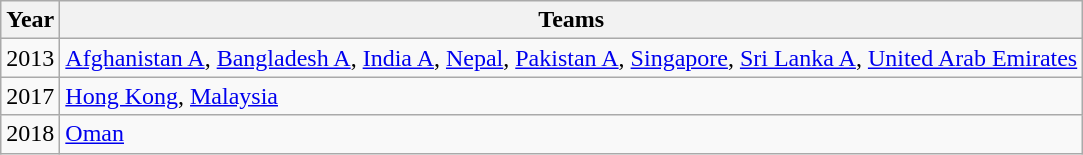<table class="wikitable sortable" style="text-align: left;">
<tr>
<th>Year</th>
<th>Teams</th>
</tr>
<tr>
<td>2013</td>
<td> <a href='#'>Afghanistan A</a>,  <a href='#'>Bangladesh A</a>,  <a href='#'>India A</a>,  <a href='#'>Nepal</a>,  <a href='#'>Pakistan A</a>,  <a href='#'>Singapore</a>,  <a href='#'>Sri Lanka A</a>,  <a href='#'>United Arab Emirates</a></td>
</tr>
<tr>
<td>2017</td>
<td> <a href='#'>Hong Kong</a>,  <a href='#'>Malaysia</a></td>
</tr>
<tr>
<td>2018</td>
<td> <a href='#'>Oman</a></td>
</tr>
</table>
